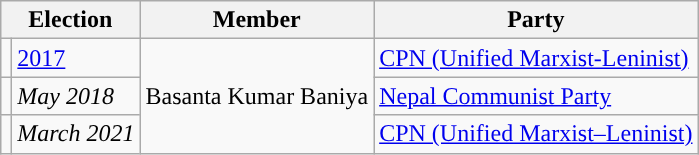<table class="wikitable">
<tr>
<th colspan="2">Election</th>
<th>Member</th>
<th>Party</th>
</tr>
<tr>
<td style="background-color:"></td>
<td><a href='#'>2017</a></td>
<td rowspan="3">Basanta Kumar Baniya</td>
<td><a href='#'>CPN (Unified Marxist-Leninist)</a></td>
</tr>
<tr>
<td style="background-color:"></td>
<td><em>May 2018</em></td>
<td><a href='#'>Nepal Communist Party</a></td>
</tr>
<tr>
<td style="background-color:"></td>
<td><em>March 2021</em></td>
<td><a href='#'>CPN (Unified Marxist–Leninist)</a></td>
</tr>
</table>
